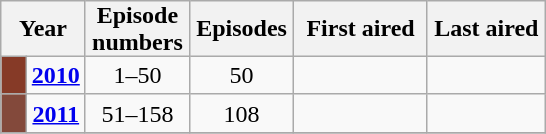<table class="wikitable" style="text-align:center">
<tr>
<th style="padding:0 9px;" colspan="2">Year</th>
<th style="padding:0 4px;">Episode<br>numbers</th>
<th style="padding:0 4px;">Episodes</th>
<th style="padding:0 8px;">First aired</th>
<th style="padding:0 4px;">Last aired</th>
</tr>
<tr>
<td style="background:#863a27;padding:0 8px;  "></td>
<td><strong><a href='#'>2010</a></strong></td>
<td>1–50</td>
<td>50</td>
<td></td>
<td></td>
</tr>
<tr>
<td style="background:#83493B;padding:0 8px;  "></td>
<td><strong><a href='#'>2011</a></strong></td>
<td>51–158</td>
<td>108</td>
<td></td>
<td></td>
</tr>
<tr>
</tr>
</table>
